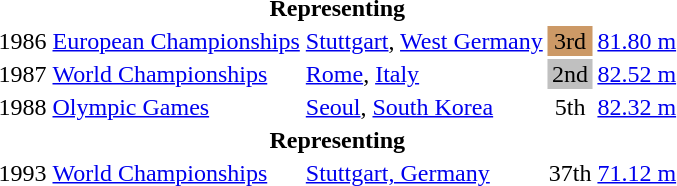<table>
<tr>
<th colspan="5">Representing </th>
</tr>
<tr>
<td>1986</td>
<td><a href='#'>European Championships</a></td>
<td><a href='#'>Stuttgart</a>, <a href='#'>West Germany</a></td>
<td bgcolor="cc9966" align="center">3rd</td>
<td><a href='#'>81.80 m</a></td>
</tr>
<tr>
<td>1987</td>
<td><a href='#'>World Championships</a></td>
<td><a href='#'>Rome</a>, <a href='#'>Italy</a></td>
<td bgcolor="silver" align="center">2nd</td>
<td><a href='#'>82.52 m</a></td>
</tr>
<tr>
<td>1988</td>
<td><a href='#'>Olympic Games</a></td>
<td><a href='#'>Seoul</a>, <a href='#'>South Korea</a></td>
<td align="center">5th</td>
<td><a href='#'>82.32 m</a></td>
</tr>
<tr>
<th colspan="5">Representing </th>
</tr>
<tr>
<td>1993</td>
<td><a href='#'>World Championships</a></td>
<td><a href='#'>Stuttgart, Germany</a></td>
<td>37th</td>
<td><a href='#'>71.12 m</a></td>
</tr>
</table>
